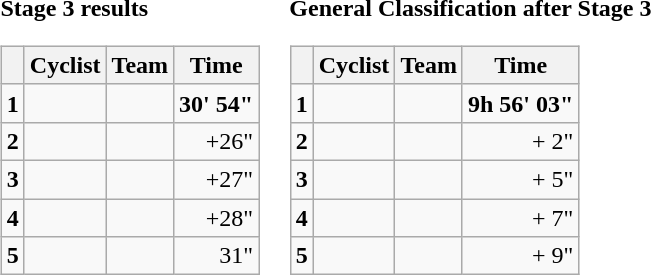<table>
<tr>
<td><strong>Stage 3 results</strong><br><table class="wikitable">
<tr>
<th></th>
<th>Cyclist</th>
<th>Team</th>
<th>Time</th>
</tr>
<tr>
<td><strong>1</strong></td>
<td><strong></strong></td>
<td><strong></strong></td>
<td align="right"><strong>30' 54"</strong></td>
</tr>
<tr>
<td><strong>2</strong></td>
<td><s></s></td>
<td><s></s></td>
<td align="right">+26"</td>
</tr>
<tr>
<td><strong>3</strong></td>
<td></td>
<td></td>
<td align="right">+27"</td>
</tr>
<tr>
<td><strong>4</strong></td>
<td></td>
<td></td>
<td align="right">+28"</td>
</tr>
<tr>
<td><strong>5</strong></td>
<td></td>
<td></td>
<td align="right">31"</td>
</tr>
</table>
</td>
<td><strong>General Classification after Stage 3</strong><br><table class="wikitable">
<tr>
<th></th>
<th>Cyclist</th>
<th>Team</th>
<th>Time</th>
</tr>
<tr>
<td><strong>1</strong></td>
<td><strong></strong> </td>
<td><strong></strong></td>
<td align="right"><strong>9h 56' 03"</strong></td>
</tr>
<tr>
<td><strong>2</strong></td>
<td></td>
<td></td>
<td align="right">+ 2"</td>
</tr>
<tr>
<td><strong>3</strong></td>
<td></td>
<td></td>
<td align="right">+ 5"</td>
</tr>
<tr>
<td><strong>4</strong></td>
<td> </td>
<td></td>
<td align="right">+ 7"</td>
</tr>
<tr>
<td><strong>5</strong></td>
<td></td>
<td></td>
<td align="right">+ 9"</td>
</tr>
</table>
</td>
</tr>
</table>
